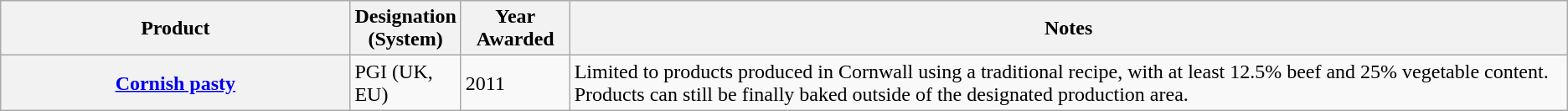<table class="wikitable sortable">
<tr>
<th scope="col" width="23%">Product</th>
<th scope="col" width="4%">Designation (System)</th>
<th scope="col" width="7%">Year Awarded</th>
<th class="unsortable" scope="col" width="66%">Notes</th>
</tr>
<tr>
<th scope="row"><a href='#'>Cornish pasty</a></th>
<td>PGI (UK, EU)</td>
<td>2011</td>
<td>Limited to products produced in Cornwall using a traditional recipe, with at least 12.5% beef and 25% vegetable content. Products can still be finally baked outside of the designated production area.</td>
</tr>
</table>
